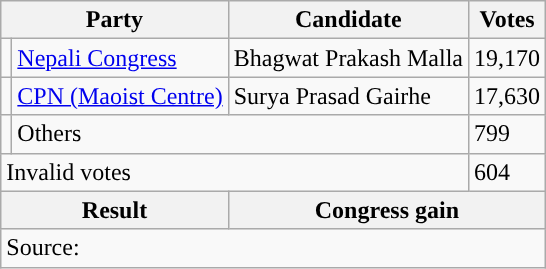<table class="wikitable">
<tr>
<th colspan="2">Party</th>
<th>Candidate</th>
<th>Votes</th>
</tr>
<tr>
<td style="background-color:"></td>
<td><a href='#'>Nepali Congress</a></td>
<td>Bhagwat Prakash Malla</td>
<td>19,170</td>
</tr>
<tr>
<td style="background-color:"></td>
<td><a href='#'>CPN (Maoist Centre)</a></td>
<td>Surya Prasad Gairhe</td>
<td>17,630</td>
</tr>
<tr>
<td></td>
<td colspan="2">Others</td>
<td>799</td>
</tr>
<tr>
<td colspan="3">Invalid votes</td>
<td>604</td>
</tr>
<tr>
<th colspan="2">Result</th>
<th colspan="2">Congress gain</th>
</tr>
<tr>
<td colspan="4">Source: </td>
</tr>
</table>
